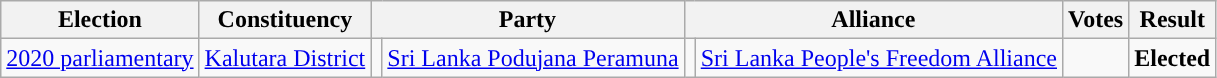<table class="wikitable" style="text-align:left;">
<tr>
<th scope=col>Election</th>
<th scope=col>Constituency</th>
<th scope=col colspan="2">Party</th>
<th scope=col colspan="2">Alliance</th>
<th scope=col>Votes</th>
<th scope=col>Result</th>
</tr>
<tr>
<td><a href='#'>2020 parliamentary</a></td>
<td><a href='#'>Kalutara District</a></td>
<td style="background:"></td>
<td><a href='#'>Sri Lanka Podujana Peramuna</a></td>
<td style="background:"></td>
<td><a href='#'>Sri Lanka People's Freedom Alliance</a></td>
<td align=right></td>
<td><strong>Elected</strong></td>
</tr>
</table>
